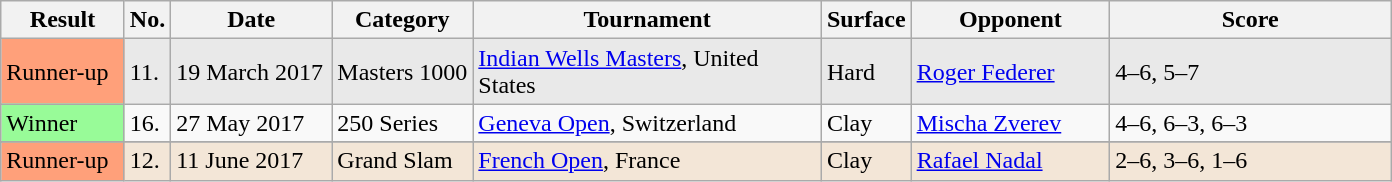<table class="sortable wikitable">
<tr>
<th width=75>Result</th>
<th width=20>No.</th>
<th width=100>Date</th>
<th>Category</th>
<th width=225>Tournament</th>
<th width=50>Surface</th>
<th width=125>Opponent</th>
<th width=180>Score</th>
</tr>
<tr style="background:#e9e9e9;">
<td bgcolor=ffa07a>Runner-up</td>
<td>11.</td>
<td>19 March 2017</td>
<td>Masters 1000</td>
<td><a href='#'>Indian Wells Masters</a>, United States</td>
<td>Hard</td>
<td> <a href='#'>Roger Federer</a></td>
<td>4–6, 5–7</td>
</tr>
<tr>
<td bgcolor=98fb98>Winner</td>
<td>16.</td>
<td>27 May 2017</td>
<td>250 Series</td>
<td><a href='#'>Geneva Open</a>, Switzerland</td>
<td>Clay</td>
<td> <a href='#'>Mischa Zverev</a></td>
<td>4–6, 6–3, 6–3</td>
</tr>
<tr>
</tr>
<tr style="background:#f3e6d7;">
<td bgcolor=ffa07a>Runner-up</td>
<td>12.</td>
<td>11 June 2017</td>
<td>Grand Slam</td>
<td><a href='#'>French Open</a>, France</td>
<td>Clay</td>
<td> <a href='#'>Rafael Nadal</a></td>
<td>2–6, 3–6, 1–6</td>
</tr>
</table>
